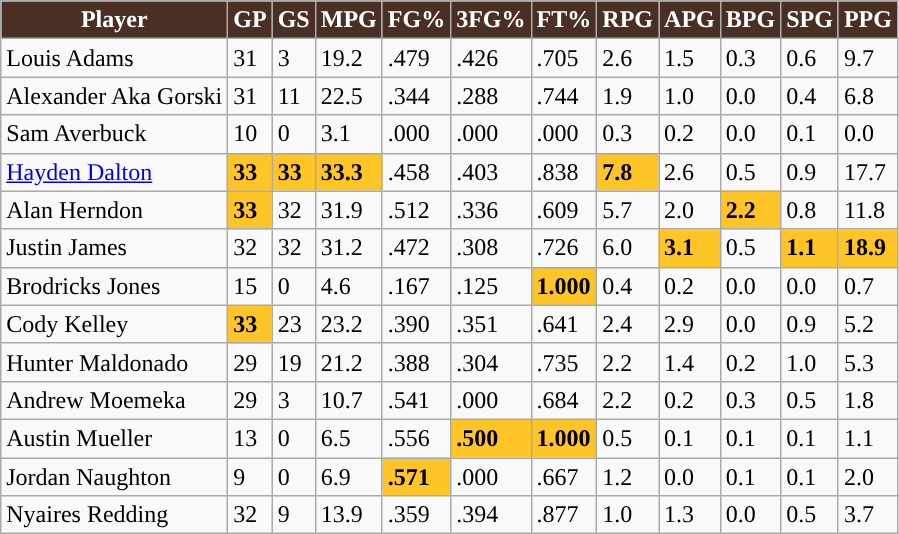<table class="wikitable sortable">
<tr>
<th style="background:#492f24; color:white">Player</th>
<th style="background:#492f24; color:white">GP</th>
<th style="background:#492f24; color:white">GS</th>
<th style="background:#492f24; color:white">MPG</th>
<th style="background:#492f24; color:white">FG%</th>
<th style="background:#492f24; color:white">3FG%</th>
<th style="background:#492f24; color:white">FT%</th>
<th style="background:#492f24; color:white;">RPG</th>
<th style="background:#492f24; color:white;">APG</th>
<th style="background:#492f24; color:white;">BPG</th>
<th style="background:#492f24; color:white;">SPG</th>
<th style="background:#492f24; color:white;">PPG</th>
</tr>
<tr>
<td>Louis Adams</td>
<td>31</td>
<td>3</td>
<td>19.2</td>
<td>.479</td>
<td>.426</td>
<td>.705</td>
<td>2.6</td>
<td>1.5</td>
<td>0.3</td>
<td>0.6</td>
<td>9.7</td>
</tr>
<tr>
<td>Alexander Aka Gorski</td>
<td>31</td>
<td>11</td>
<td>22.5</td>
<td>.344</td>
<td>.288</td>
<td>.744</td>
<td>1.9</td>
<td>1.0</td>
<td>0.0</td>
<td>0.4</td>
<td>6.8</td>
</tr>
<tr>
<td>Sam Averbuck</td>
<td>10</td>
<td>0</td>
<td>3.1</td>
<td>.000</td>
<td>.000</td>
<td>.000</td>
<td>0.3</td>
<td>0.2</td>
<td>0.0</td>
<td>0.1</td>
<td>0.0</td>
</tr>
<tr>
<td><a href='#'>Hayden Dalton</a></td>
<td style="background:#ffc425"><strong>33</strong></td>
<td style="background:#ffc425"><strong>33</strong></td>
<td style="background:#ffc425"><strong>33.3</strong></td>
<td>.458</td>
<td>.403</td>
<td>.838</td>
<td style="background:#ffc425"><strong>7.8</strong></td>
<td>2.6</td>
<td>0.5</td>
<td>0.9</td>
<td>17.7</td>
</tr>
<tr>
<td>Alan Herndon</td>
<td style="background:#ffc425"><strong>33</strong></td>
<td>32</td>
<td>31.9</td>
<td>.512</td>
<td>.336</td>
<td>.609</td>
<td>5.7</td>
<td>2.0</td>
<td style="background:#ffc425"><strong>2.2</strong></td>
<td>0.8</td>
<td>11.8</td>
</tr>
<tr>
<td>Justin James</td>
<td>32</td>
<td>32</td>
<td>31.2</td>
<td>.472</td>
<td>.308</td>
<td>.726</td>
<td>6.0</td>
<td style="background:#ffc425"><strong>3.1</strong></td>
<td>0.5</td>
<td style="background:#ffc425"><strong>1.1</strong></td>
<td style="background:#ffc425"><strong>18.9</strong></td>
</tr>
<tr>
<td>Brodricks Jones</td>
<td>15</td>
<td>0</td>
<td>4.6</td>
<td>.167</td>
<td>.125</td>
<td style="background:#ffc425"><strong>1.000</strong></td>
<td>0.4</td>
<td>0.2</td>
<td>0.0</td>
<td>0.0</td>
<td>0.7</td>
</tr>
<tr>
<td>Cody Kelley</td>
<td style="background:#ffc425"><strong>33</strong></td>
<td>23</td>
<td>23.2</td>
<td>.390</td>
<td>.351</td>
<td>.641</td>
<td>2.4</td>
<td>2.9</td>
<td>0.0</td>
<td>0.9</td>
<td>5.2</td>
</tr>
<tr>
<td>Hunter Maldonado</td>
<td>29</td>
<td>19</td>
<td>21.2</td>
<td>.388</td>
<td>.304</td>
<td>.735</td>
<td>2.2</td>
<td>1.4</td>
<td>0.2</td>
<td>1.0</td>
<td>5.3</td>
</tr>
<tr>
<td>Andrew Moemeka</td>
<td>29</td>
<td>3</td>
<td>10.7</td>
<td>.541</td>
<td>.000</td>
<td>.684</td>
<td>2.2</td>
<td>0.2</td>
<td>0.3</td>
<td>0.5</td>
<td>1.8</td>
</tr>
<tr>
<td>Austin Mueller</td>
<td>13</td>
<td>0</td>
<td>6.5</td>
<td>.556</td>
<td style="background:#ffc425"><strong>.500</strong></td>
<td style="background:#ffc425"><strong>1.000</strong></td>
<td>0.5</td>
<td>0.1</td>
<td>0.1</td>
<td>0.1</td>
<td>1.1</td>
</tr>
<tr>
<td>Jordan Naughton</td>
<td>9</td>
<td>0</td>
<td>6.9</td>
<td style="background:#ffc425"><strong>.571</strong></td>
<td>.000</td>
<td>.667</td>
<td>1.2</td>
<td>0.0</td>
<td>0.1</td>
<td>0.1</td>
<td>2.0</td>
</tr>
<tr>
<td>Nyaires Redding</td>
<td>32</td>
<td>9</td>
<td>13.9</td>
<td>.359</td>
<td>.394</td>
<td>.877</td>
<td>1.0</td>
<td>1.3</td>
<td>0.0</td>
<td>0.5</td>
<td>3.7</td>
</tr>
</table>
